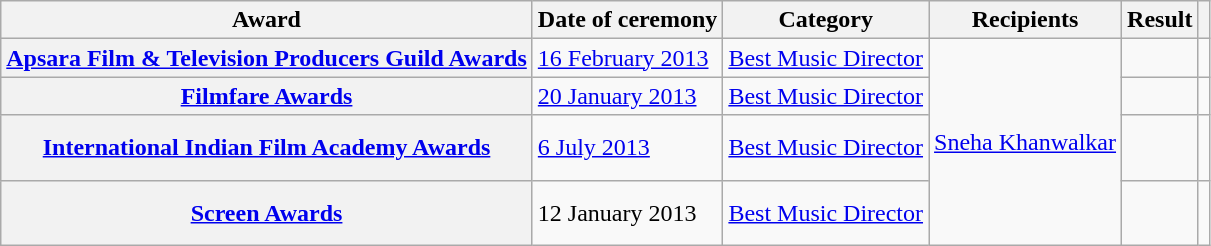<table class="wikitable plainrowheaders sortable">
<tr>
<th scope="col">Award</th>
<th scope="col">Date of ceremony</th>
<th scope="col">Category</th>
<th scope="col">Recipients</th>
<th scope="col">Result</th>
<th scope="col" class="unsortable"></th>
</tr>
<tr>
<th scope="row"><a href='#'>Apsara Film & Television Producers Guild Awards</a></th>
<td><a href='#'>16 February 2013</a></td>
<td><a href='#'>Best Music Director</a></td>
<td rowspan="4"><a href='#'>Sneha Khanwalkar</a></td>
<td></td>
<td style="text-align:center;"><br></td>
</tr>
<tr>
<th scope="row"><a href='#'>Filmfare Awards</a></th>
<td><a href='#'>20 January 2013</a></td>
<td><a href='#'>Best Music Director</a></td>
<td></td>
<td style="text-align:center;"><br></td>
</tr>
<tr>
<th scope="row"><a href='#'>International Indian Film Academy Awards</a></th>
<td><a href='#'>6 July 2013</a></td>
<td><a href='#'>Best Music Director</a></td>
<td></td>
<td style="text-align:center;"><br><br></td>
</tr>
<tr>
<th scope="row"><a href='#'>Screen Awards</a></th>
<td>12 January 2013</td>
<td><a href='#'>Best Music Director</a></td>
<td></td>
<td style="text-align:center;"><br><br></td>
</tr>
</table>
